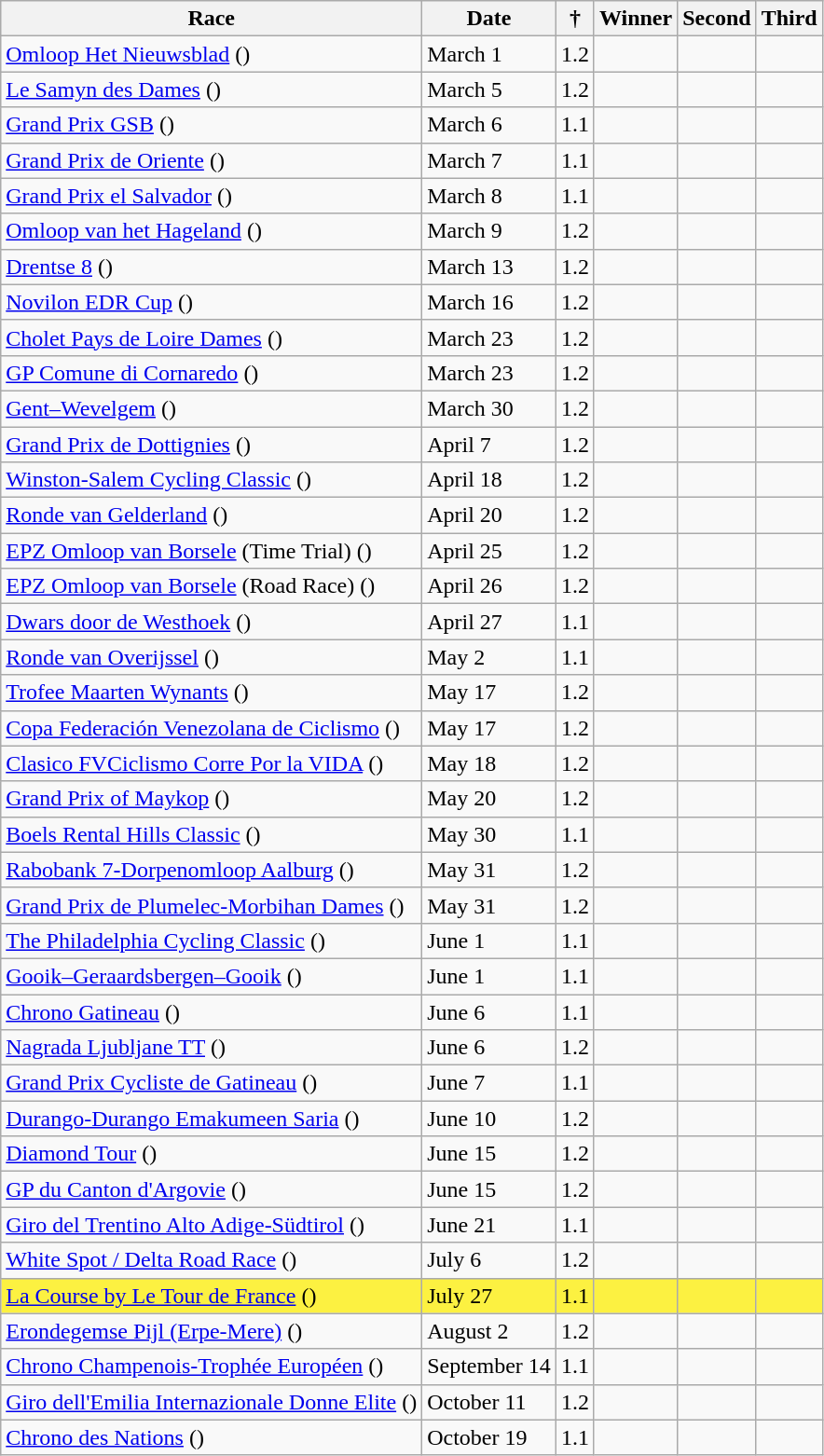<table class="wikitable sortable">
<tr>
<th>Race</th>
<th>Date</th>
<th> †</th>
<th>Winner</th>
<th>Second</th>
<th>Third</th>
</tr>
<tr>
<td>  <a href='#'>Omloop Het Nieuwsblad</a> ()</td>
<td>March 1</td>
<td>1.2</td>
<td></td>
<td></td>
<td></td>
</tr>
<tr>
<td>  <a href='#'>Le Samyn des Dames</a> ()</td>
<td>March 5</td>
<td>1.2</td>
<td></td>
<td></td>
<td></td>
</tr>
<tr>
<td>  <a href='#'>Grand Prix GSB</a> ()</td>
<td>March 6</td>
<td>1.1</td>
<td></td>
<td></td>
<td></td>
</tr>
<tr>
<td>  <a href='#'>Grand Prix de Oriente</a> ()</td>
<td>March 7</td>
<td>1.1</td>
<td></td>
<td></td>
<td></td>
</tr>
<tr>
<td>  <a href='#'>Grand Prix el Salvador</a> ()</td>
<td>March 8</td>
<td>1.1</td>
<td></td>
<td></td>
<td></td>
</tr>
<tr>
<td>  <a href='#'>Omloop van het Hageland</a> ()</td>
<td>March 9</td>
<td>1.2</td>
<td></td>
<td></td>
<td></td>
</tr>
<tr>
<td>  <a href='#'>Drentse 8</a> ()</td>
<td>March 13</td>
<td>1.2</td>
<td></td>
<td></td>
<td></td>
</tr>
<tr>
<td>  <a href='#'>Novilon EDR Cup</a> ()</td>
<td>March 16</td>
<td>1.2</td>
<td></td>
<td></td>
<td></td>
</tr>
<tr>
<td>  <a href='#'>Cholet Pays de Loire Dames</a> ()</td>
<td>March 23</td>
<td>1.2</td>
<td></td>
<td></td>
<td></td>
</tr>
<tr>
<td>  <a href='#'>GP Comune di Cornaredo</a> ()</td>
<td>March 23</td>
<td>1.2</td>
<td></td>
<td></td>
<td></td>
</tr>
<tr>
<td>  <a href='#'>Gent–Wevelgem</a> ()</td>
<td>March 30</td>
<td>1.2</td>
<td></td>
<td></td>
<td></td>
</tr>
<tr>
<td>  <a href='#'>Grand Prix de Dottignies</a> ()</td>
<td>April 7</td>
<td>1.2</td>
<td></td>
<td></td>
<td></td>
</tr>
<tr>
<td>  <a href='#'>Winston-Salem Cycling Classic</a> ()</td>
<td>April 18</td>
<td>1.2</td>
<td></td>
<td></td>
<td></td>
</tr>
<tr>
<td>  <a href='#'>Ronde van Gelderland</a> ()</td>
<td>April 20</td>
<td>1.2</td>
<td></td>
<td></td>
<td></td>
</tr>
<tr>
<td>  <a href='#'>EPZ Omloop van Borsele</a> (Time Trial) ()</td>
<td>April 25</td>
<td>1.2 </td>
<td></td>
<td></td>
<td></td>
</tr>
<tr>
<td>  <a href='#'>EPZ Omloop van Borsele</a> (Road Race) ()</td>
<td>April 26</td>
<td>1.2</td>
<td></td>
<td></td>
<td></td>
</tr>
<tr>
<td>  <a href='#'>Dwars door de Westhoek</a> ()</td>
<td>April 27</td>
<td>1.1</td>
<td></td>
<td></td>
<td></td>
</tr>
<tr>
<td>  <a href='#'>Ronde van Overijssel</a> ()</td>
<td>May 2</td>
<td>1.1</td>
<td></td>
<td></td>
<td></td>
</tr>
<tr>
<td>  <a href='#'>Trofee Maarten Wynants</a> ()</td>
<td>May 17</td>
<td>1.2</td>
<td></td>
<td></td>
<td></td>
</tr>
<tr>
<td>  <a href='#'>Copa Federación Venezolana de Ciclismo</a> ()</td>
<td>May 17</td>
<td>1.2</td>
<td></td>
<td></td>
<td></td>
</tr>
<tr>
<td>  <a href='#'>Clasico FVCiclismo Corre Por la VIDA</a> ()</td>
<td>May 18</td>
<td>1.2</td>
<td></td>
<td></td>
<td></td>
</tr>
<tr>
<td>  <a href='#'>Grand Prix of Maykop</a> ()</td>
<td>May 20</td>
<td>1.2</td>
<td></td>
<td></td>
<td></td>
</tr>
<tr>
<td>  <a href='#'>Boels Rental Hills Classic</a> ()</td>
<td>May 30</td>
<td>1.1</td>
<td></td>
<td></td>
<td></td>
</tr>
<tr>
<td>  <a href='#'>Rabobank 7-Dorpenomloop Aalburg</a> ()</td>
<td>May 31</td>
<td>1.2</td>
<td></td>
<td></td>
<td></td>
</tr>
<tr>
<td>  <a href='#'>Grand Prix de Plumelec-Morbihan Dames</a> ()</td>
<td>May 31</td>
<td>1.2</td>
<td></td>
<td></td>
<td></td>
</tr>
<tr>
<td>  <a href='#'>The Philadelphia Cycling Classic</a> ()</td>
<td>June 1</td>
<td>1.1</td>
<td></td>
<td></td>
<td></td>
</tr>
<tr>
<td>  <a href='#'>Gooik–Geraardsbergen–Gooik</a> ()</td>
<td>June 1</td>
<td>1.1</td>
<td></td>
<td></td>
<td></td>
</tr>
<tr>
<td>  <a href='#'>Chrono Gatineau</a> ()</td>
<td>June 6</td>
<td>1.1 </td>
<td></td>
<td></td>
<td></td>
</tr>
<tr>
<td>  <a href='#'>Nagrada Ljubljane TT</a> ()</td>
<td>June 6</td>
<td>1.2 </td>
<td></td>
<td></td>
<td></td>
</tr>
<tr>
<td>  <a href='#'>Grand Prix Cycliste de Gatineau</a> ()</td>
<td>June 7</td>
<td>1.1</td>
<td></td>
<td></td>
<td></td>
</tr>
<tr>
<td>  <a href='#'>Durango-Durango Emakumeen Saria</a> ()</td>
<td>June 10</td>
<td>1.2</td>
<td></td>
<td></td>
<td></td>
</tr>
<tr>
<td>  <a href='#'>Diamond Tour</a> ()</td>
<td>June 15</td>
<td>1.2</td>
<td></td>
<td></td>
<td></td>
</tr>
<tr>
<td>  <a href='#'>GP du Canton d'Argovie</a> ()</td>
<td>June 15</td>
<td>1.2</td>
<td></td>
<td></td>
<td></td>
</tr>
<tr>
<td>  <a href='#'>Giro del Trentino Alto Adige-Südtirol</a> ()</td>
<td>June 21</td>
<td>1.1</td>
<td></td>
<td></td>
<td></td>
</tr>
<tr>
<td>  <a href='#'>White Spot / Delta Road Race</a> ()</td>
<td>July 6</td>
<td>1.2</td>
<td></td>
<td></td>
<td></td>
</tr>
<tr bgcolor=#FCF141>
<td>  <a href='#'>La Course by Le Tour de France</a> ()</td>
<td>July 27</td>
<td>1.1</td>
<td></td>
<td></td>
<td></td>
</tr>
<tr>
<td>  <a href='#'>Erondegemse Pijl (Erpe-Mere)</a> ()</td>
<td>August 2</td>
<td>1.2</td>
<td></td>
<td></td>
<td></td>
</tr>
<tr>
<td>  <a href='#'>Chrono Champenois-Trophée Européen</a> ()</td>
<td>September 14</td>
<td>1.1 </td>
<td></td>
<td></td>
<td></td>
</tr>
<tr>
<td>  <a href='#'>Giro dell'Emilia Internazionale Donne Elite</a> ()</td>
<td>October 11</td>
<td>1.2</td>
<td></td>
<td></td>
<td></td>
</tr>
<tr>
<td>  <a href='#'>Chrono des Nations</a> ()</td>
<td>October 19</td>
<td>1.1 </td>
<td></td>
<td></td>
<td></td>
</tr>
</table>
